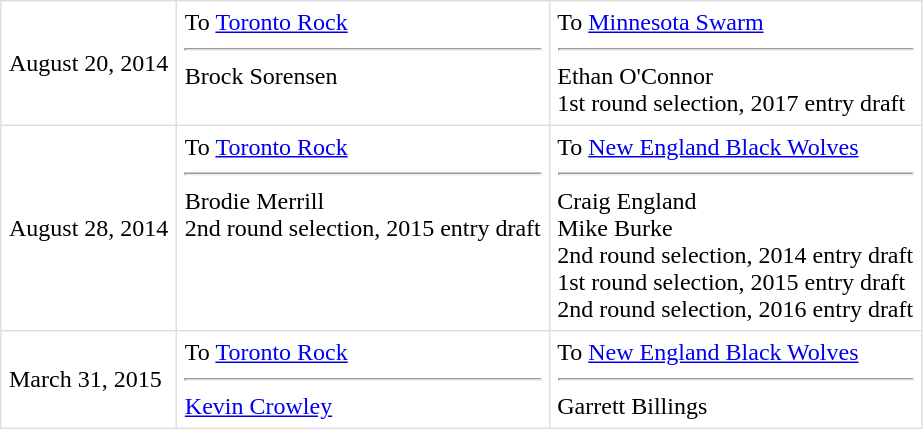<table border=1 style="border-collapse:collapse" bordercolor="#DFDFDF"  cellpadding="5">
<tr>
<td>August 20, 2014</td>
<td valign="top">To <a href='#'>Toronto Rock</a><hr>Brock Sorensen</td>
<td valign="top">To <a href='#'>Minnesota Swarm</a><hr>Ethan O'Connor<br>1st round selection, 2017 entry draft</td>
</tr>
<tr>
<td>August 28, 2014</td>
<td valign="top">To <a href='#'>Toronto Rock</a><hr>Brodie Merrill<br>2nd round selection, 2015 entry draft</td>
<td valign="top">To <a href='#'>New England Black Wolves</a><hr>Craig England<br>Mike Burke<br>2nd round selection, 2014 entry draft<br>1st round selection, 2015 entry draft<br>2nd round selection, 2016 entry draft</td>
</tr>
<tr>
<td>March 31, 2015</td>
<td valign="top">To <a href='#'>Toronto Rock</a><hr><a href='#'>Kevin Crowley</a></td>
<td valign="top">To <a href='#'>New England Black Wolves</a><hr>Garrett Billings</td>
</tr>
</table>
